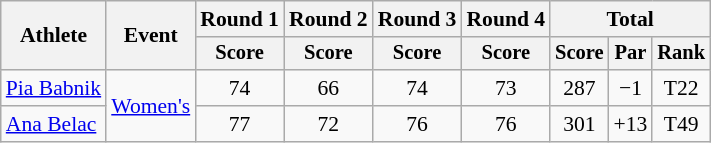<table class=wikitable style=font-size:90%;text-align:center>
<tr>
<th rowspan=2>Athlete</th>
<th rowspan=2>Event</th>
<th>Round 1</th>
<th>Round 2</th>
<th>Round 3</th>
<th>Round 4</th>
<th colspan=3>Total</th>
</tr>
<tr style=font-size:95%>
<th>Score</th>
<th>Score</th>
<th>Score</th>
<th>Score</th>
<th>Score</th>
<th>Par</th>
<th>Rank</th>
</tr>
<tr>
<td align=left><a href='#'>Pia Babnik</a></td>
<td align=left rowspan=2><a href='#'>Women's</a></td>
<td>74</td>
<td>66</td>
<td>74</td>
<td>73</td>
<td>287</td>
<td>−1</td>
<td>T22</td>
</tr>
<tr>
<td align=left><a href='#'>Ana Belac</a></td>
<td>77</td>
<td>72</td>
<td>76</td>
<td>76</td>
<td>301</td>
<td>+13</td>
<td>T49</td>
</tr>
</table>
